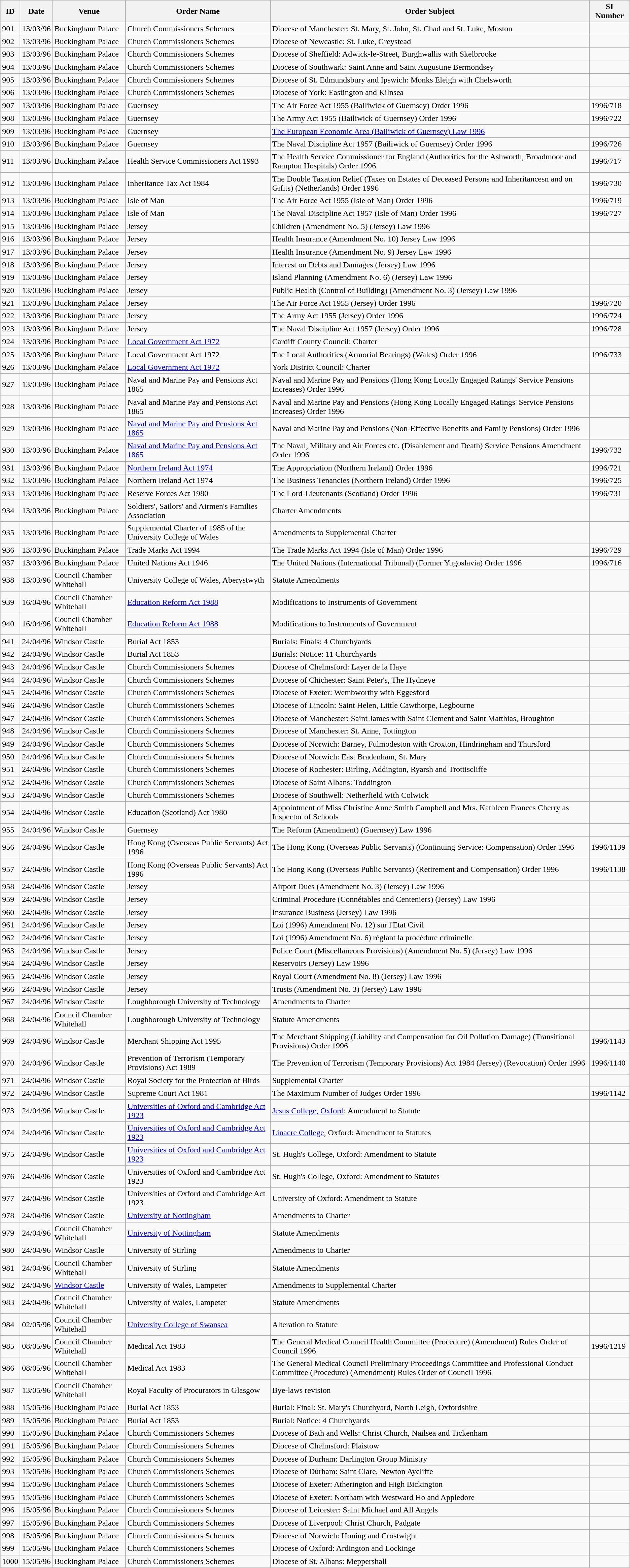<table class="wikitable">
<tr>
<th>ID</th>
<th>Date</th>
<th>Venue</th>
<th>Order Name</th>
<th>Order Subject</th>
<th>SI Number</th>
</tr>
<tr>
<td>901</td>
<td>13/03/96</td>
<td>Buckingham Palace</td>
<td>Church Commissioners Schemes</td>
<td>Diocese of Manchester: St. Mary, St. John, St. Chad and St. Luke, Moston</td>
<td></td>
</tr>
<tr>
<td>902</td>
<td>13/03/96</td>
<td>Buckingham Palace</td>
<td>Church Commissioners Schemes</td>
<td>Diocese of Newcastle: St. Luke, Greystead</td>
<td></td>
</tr>
<tr>
<td>903</td>
<td>13/03/96</td>
<td>Buckingham Palace</td>
<td>Church Commissioners Schemes</td>
<td>Diocese of Sheffield: Adwick-le-Street, Burghwallis with Skelbrooke</td>
<td></td>
</tr>
<tr>
<td>904</td>
<td>13/03/96</td>
<td>Buckingham Palace</td>
<td>Church Commissioners Schemes</td>
<td>Diocese of Southwark: Saint Anne and Saint Augustine Bermondsey</td>
<td></td>
</tr>
<tr>
<td>905</td>
<td>13/03/96</td>
<td>Buckingham Palace</td>
<td>Church Commissioners Schemes</td>
<td>Diocese of St. Edmundsbury and Ipswich: Monks Eleigh with Chelsworth</td>
<td></td>
</tr>
<tr>
<td>906</td>
<td>13/03/96</td>
<td>Buckingham Palace</td>
<td>Church Commissioners Schemes</td>
<td>Diocese of York: Eastington and Kilnsea</td>
<td></td>
</tr>
<tr>
<td>907</td>
<td>13/03/96</td>
<td>Buckingham Palace</td>
<td>Guernsey</td>
<td>The Air Force Act 1955 (Bailiwick of Guernsey) Order 1996</td>
<td>1996/718</td>
</tr>
<tr>
<td>908</td>
<td>13/03/96</td>
<td>Buckingham Palace</td>
<td>Guernsey</td>
<td>The Army Act 1955 (Bailiwick of Guernsey) Order 1996</td>
<td>1996/722</td>
</tr>
<tr>
<td>909</td>
<td>13/03/96</td>
<td>Buckingham Palace</td>
<td>Guernsey</td>
<td><a href='#'>The European Economic Area (Bailiwick of Guernsey) Law 1996</a></td>
<td></td>
</tr>
<tr>
<td>910</td>
<td>13/03/96</td>
<td>Buckingham Palace</td>
<td>Guernsey</td>
<td>The Naval Discipline Act 1957 (Bailiwick of Guernsey) Order 1996</td>
<td>1996/726</td>
</tr>
<tr>
<td>911</td>
<td>13/03/96</td>
<td>Buckingham Palace</td>
<td>Health Service Commissioners Act 1993</td>
<td>The Health Service Commissioner for England (Authorities for the Ashworth, Broadmoor and Rampton Hospitals) Order 1996</td>
<td>1996/717</td>
</tr>
<tr>
<td>912</td>
<td>13/03/96</td>
<td>Buckingham Palace</td>
<td>Inheritance Tax Act 1984</td>
<td>The Double Taxation Relief (Taxes on Estates of Deceased Persons and Inheritancesn and on Gifits) (Netherlands) Order 1996</td>
<td>1996/730</td>
</tr>
<tr>
<td>913</td>
<td>13/03/96</td>
<td>Buckingham Palace</td>
<td>Isle of Man</td>
<td>The Air Force Act 1955 (Isle of Man) Order 1996</td>
<td>1996/719</td>
</tr>
<tr>
<td>914</td>
<td>13/03/96</td>
<td>Buckingham Palace</td>
<td>Isle of Man</td>
<td>The Naval Discipline Act 1957 (Isle of Man) Order 1996</td>
<td>1996/727</td>
</tr>
<tr>
<td>915</td>
<td>13/03/96</td>
<td>Buckingham Palace</td>
<td>Jersey</td>
<td>Children (Amendment No. 5) (Jersey) Law 1996</td>
<td></td>
</tr>
<tr>
<td>916</td>
<td>13/03/96</td>
<td>Buckingham Palace</td>
<td>Jersey</td>
<td>Health Insurance (Amendment No. 10) Jersey Law 1996</td>
<td></td>
</tr>
<tr>
<td>917</td>
<td>13/03/96</td>
<td>Buckingham Palace</td>
<td>Jersey</td>
<td>Health Insurance (Amendment No. 9) Jersey Law 1996</td>
<td></td>
</tr>
<tr>
<td>918</td>
<td>13/03/96</td>
<td>Buckingham Palace</td>
<td>Jersey</td>
<td>Interest on Debts and Damages (Jersey) Law 1996</td>
<td></td>
</tr>
<tr>
<td>919</td>
<td>13/03/96</td>
<td>Buckingham Palace</td>
<td>Jersey</td>
<td>Island Planning (Amendment No. 6) (Jersey) Law 1996</td>
<td></td>
</tr>
<tr>
<td>920</td>
<td>13/03/96</td>
<td>Buckingham Palace</td>
<td>Jersey</td>
<td>Public Health (Control of Building) (Amendment No. 3) (Jersey) Law 1996</td>
<td></td>
</tr>
<tr>
<td>921</td>
<td>13/03/96</td>
<td>Buckingham Palace</td>
<td>Jersey</td>
<td>The Air Force Act 1955 (Jersey) Order  1996</td>
<td>1996/720</td>
</tr>
<tr>
<td>922</td>
<td>13/03/96</td>
<td>Buckingham Palace</td>
<td>Jersey</td>
<td>The Army Act 1955 (Jersey) Order 1996</td>
<td>1996/724</td>
</tr>
<tr>
<td>923</td>
<td>13/03/96</td>
<td>Buckingham Palace</td>
<td>Jersey</td>
<td>The Naval Discipline Act 1957 (Jersey) Order 1996</td>
<td>1996/728</td>
</tr>
<tr>
<td>924</td>
<td>13/03/96</td>
<td>Buckingham Palace</td>
<td><a href='#'>Local Government Act 1972</a></td>
<td>Cardiff County Council: Charter</td>
<td></td>
</tr>
<tr>
<td>925</td>
<td>13/03/96</td>
<td>Buckingham Palace</td>
<td>Local Government Act 1972</td>
<td>The Local Authorities (Armorial Bearings) (Wales) Order 1996</td>
<td>1996/733</td>
</tr>
<tr>
<td>926</td>
<td>13/03/96</td>
<td>Buckingham Palace</td>
<td><a href='#'>Local Government Act 1972</a></td>
<td>York District Council: Charter</td>
<td></td>
</tr>
<tr>
<td>927</td>
<td>13/03/96</td>
<td>Buckingham Palace</td>
<td>Naval and Marine Pay and Pensions Act 1865</td>
<td>Naval and Marine Pay and Pensions (Hong Kong Locally Engaged Ratings' Service Pensions Increases) Order 1996</td>
<td></td>
</tr>
<tr>
<td>928</td>
<td>13/03/96</td>
<td>Buckingham Palace</td>
<td>Naval and Marine Pay and Pensions Act 1865</td>
<td>Naval and Marine Pay and Pensions (Hong Kong Locally Engaged Ratings' Service Pensions Increases) Order 1996</td>
<td></td>
</tr>
<tr>
<td>929</td>
<td>13/03/96</td>
<td>Buckingham Palace</td>
<td><a href='#'>Naval and Marine Pay and Pensions Act 1865</a></td>
<td>Naval and Marine Pay and Pensions (Non-Effective Benefits and Family Pensions) Order 1996</td>
<td></td>
</tr>
<tr>
<td>930</td>
<td>13/03/96</td>
<td>Buckingham Palace</td>
<td><a href='#'>Naval and Marine Pay and Pensions Act 1865</a></td>
<td>The Naval, Military and Air Forces etc. (Disablement and Death) Service Pensions Amendment Order 1996</td>
<td>1996/732</td>
</tr>
<tr>
<td>931</td>
<td>13/03/96</td>
<td>Buckingham Palace</td>
<td><a href='#'>Northern Ireland Act 1974</a></td>
<td>The Appropriation (Northern Ireland) Order 1996</td>
<td>1996/721</td>
</tr>
<tr>
<td>932</td>
<td>13/03/96</td>
<td>Buckingham Palace</td>
<td>Northern Ireland Act 1974</td>
<td>The Business Tenancies (Northern Ireland) Order 1996</td>
<td>1996/725</td>
</tr>
<tr>
<td>933</td>
<td>13/03/96</td>
<td>Buckingham Palace</td>
<td>Reserve Forces Act 1980</td>
<td>The Lord-Lieutenants (Scotland) Order 1996</td>
<td>1996/731</td>
</tr>
<tr>
<td>934</td>
<td>13/03/96</td>
<td>Buckingham Palace</td>
<td>Soldiers', Sailors' and Airmen's Families Association</td>
<td>Charter Amendments</td>
<td></td>
</tr>
<tr>
<td>935</td>
<td>13/03/96</td>
<td>Buckingham Palace</td>
<td>Supplemental Charter of 1985 of the University College of Wales</td>
<td>Amendments to Supplemental Charter</td>
<td></td>
</tr>
<tr>
<td>936</td>
<td>13/03/96</td>
<td>Buckingham Palace</td>
<td>Trade Marks Act 1994</td>
<td>The Trade Marks Act 1994 (Isle of Man) Order 1996</td>
<td>1996/729</td>
</tr>
<tr>
<td>937</td>
<td>13/03/96</td>
<td>Buckingham Palace</td>
<td>United Nations Act 1946</td>
<td>The United Nations (International Tribunal) (Former Yugoslavia) Order 1996</td>
<td>1996/716</td>
</tr>
<tr>
<td>938</td>
<td>13/03/96</td>
<td>Council Chamber Whitehall</td>
<td>University College of Wales, Aberystwyth</td>
<td>Statute Amendments</td>
<td></td>
</tr>
<tr>
<td>939</td>
<td>16/04/96</td>
<td>Council Chamber Whitehall</td>
<td><a href='#'>Education Reform Act 1988</a></td>
<td>Modifications to Instruments of Government</td>
<td></td>
</tr>
<tr>
<td>940</td>
<td>16/04/96</td>
<td>Council Chamber Whitehall</td>
<td><a href='#'>Education Reform Act 1988</a></td>
<td>Modifications to Instruments of Government</td>
<td></td>
</tr>
<tr>
<td>941</td>
<td>24/04/96</td>
<td>Windsor Castle</td>
<td>Burial Act 1853</td>
<td>Burials: Finals: 4 Churchyards</td>
<td></td>
</tr>
<tr>
<td>942</td>
<td>24/04/96</td>
<td>Windsor Castle</td>
<td>Burial Act 1853</td>
<td>Burials: Notice: 11 Churchyards</td>
<td></td>
</tr>
<tr>
<td>943</td>
<td>24/04/96</td>
<td>Windsor Castle</td>
<td>Church Commissioners Schemes</td>
<td>Diocese of Chelmsford: Layer de la Haye</td>
<td></td>
</tr>
<tr>
<td>944</td>
<td>24/04/96</td>
<td>Windsor Castle</td>
<td>Church Commissioners Schemes</td>
<td>Diocese of Chichester: Saint Peter's, The Hydneye</td>
<td></td>
</tr>
<tr>
<td>945</td>
<td>24/04/96</td>
<td>Windsor Castle</td>
<td>Church Commissioners Schemes</td>
<td>Diocese of Exeter: Wembworthy with Eggesford</td>
<td></td>
</tr>
<tr>
<td>946</td>
<td>24/04/96</td>
<td>Windsor Castle</td>
<td>Church Commissioners Schemes</td>
<td>Diocese of Lincoln: Saint Helen, Little Cawthorpe, Legbourne</td>
<td></td>
</tr>
<tr>
<td>947</td>
<td>24/04/96</td>
<td>Windsor Castle</td>
<td>Church Commissioners Schemes</td>
<td>Diocese of Manchester: Saint James with Saint Clement and Saint Matthias, Broughton</td>
<td></td>
</tr>
<tr>
<td>948</td>
<td>24/04/96</td>
<td>Windsor Castle</td>
<td>Church Commissioners Schemes</td>
<td>Diocese of Manchester: St. Anne, Tottington</td>
<td></td>
</tr>
<tr>
<td>949</td>
<td>24/04/96</td>
<td>Windsor Castle</td>
<td>Church Commissioners Schemes</td>
<td>Diocese of Norwich: Barney, Fulmodeston with Croxton, Hindringham and Thursford</td>
<td></td>
</tr>
<tr>
<td>950</td>
<td>24/04/96</td>
<td>Windsor Castle</td>
<td>Church Commissioners Schemes</td>
<td>Diocese of Norwich: East Bradenham, St. Mary</td>
<td></td>
</tr>
<tr>
<td>951</td>
<td>24/04/96</td>
<td>Windsor Castle</td>
<td>Church Commissioners Schemes</td>
<td>Diocese of Rochester: Birling, Addington, Ryarsh and Trottiscliffe</td>
<td></td>
</tr>
<tr>
<td>952</td>
<td>24/04/96</td>
<td>Windsor Castle</td>
<td>Church Commissioners Schemes</td>
<td>Diocese of Saint Albans: Toddington</td>
<td></td>
</tr>
<tr>
<td>953</td>
<td>24/04/96</td>
<td>Windsor Castle</td>
<td>Church Commissioners Schemes</td>
<td>Diocese of Southwell: Netherfield with Colwick</td>
<td></td>
</tr>
<tr>
<td>954</td>
<td>24/04/96</td>
<td>Windsor Castle</td>
<td>Education (Scotland) Act 1980</td>
<td>Appointment of Miss Christine Anne Smith Campbell and Mrs. Kathleen Frances Cherry as Inspector of Schools</td>
<td></td>
</tr>
<tr>
<td>955</td>
<td>24/04/96</td>
<td>Windsor Castle</td>
<td>Guernsey</td>
<td>The Reform (Amendment) (Guernsey) Law 1996</td>
<td></td>
</tr>
<tr>
<td>956</td>
<td>24/04/96</td>
<td>Windsor Castle</td>
<td>Hong Kong (Overseas Public Servants) Act 1996</td>
<td>The Hong Kong (Overseas Public Servants) (Continuing Service: Compensation) Order 1996</td>
<td>1996/1139</td>
</tr>
<tr>
<td>957</td>
<td>24/04/96</td>
<td>Windsor Castle</td>
<td>Hong Kong (Overseas Public Servants) Act 1996</td>
<td>The Hong Kong (Overseas Public Servants) (Retirement and Compensation) Order 1996</td>
<td>1996/1138</td>
</tr>
<tr>
<td>958</td>
<td>24/04/96</td>
<td>Windsor Castle</td>
<td>Jersey</td>
<td>Airport Dues (Amendment No. 3) (Jersey) Law 1996</td>
<td></td>
</tr>
<tr>
<td>959</td>
<td>24/04/96</td>
<td>Windsor Castle</td>
<td>Jersey</td>
<td>Criminal Procedure (Connétables and Centeniers) (Jersey) Law 1996</td>
<td></td>
</tr>
<tr>
<td>960</td>
<td>24/04/96</td>
<td>Windsor Castle</td>
<td>Jersey</td>
<td>Insurance Business (Jersey) Law 1996</td>
<td></td>
</tr>
<tr>
<td>961</td>
<td>24/04/96</td>
<td>Windsor Castle</td>
<td>Jersey</td>
<td>Loi (1996) Amendment No. 12) sur l'Etat Civil</td>
<td></td>
</tr>
<tr>
<td>962</td>
<td>24/04/96</td>
<td>Windsor Castle</td>
<td>Jersey</td>
<td>Loi (1996) Amendment No. 6) réglant la procédure criminelle</td>
<td></td>
</tr>
<tr>
<td>963</td>
<td>24/04/96</td>
<td>Windsor Castle</td>
<td>Jersey</td>
<td>Police Court (Miscellaneous Provisions) (Amendment No. 5) (Jersey) Law 1996</td>
<td></td>
</tr>
<tr>
<td>964</td>
<td>24/04/96</td>
<td>Windsor Castle</td>
<td>Jersey</td>
<td>Reservoirs (Jersey) Law 1996</td>
<td></td>
</tr>
<tr>
<td>965</td>
<td>24/04/96</td>
<td>Windsor Castle</td>
<td>Jersey</td>
<td>Royal Court (Amendment No. 8) (Jersey) Law 1996</td>
<td></td>
</tr>
<tr>
<td>966</td>
<td>24/04/96</td>
<td>Windsor Castle</td>
<td>Jersey</td>
<td>Trusts (Amendment No. 3) (Jersey) Law 1996</td>
<td></td>
</tr>
<tr>
<td>967</td>
<td>24/04/96</td>
<td>Windsor Castle</td>
<td>Loughborough University of Technology</td>
<td>Amendments to Charter</td>
<td></td>
</tr>
<tr>
<td>968</td>
<td>24/04/96</td>
<td>Council Chamber Whitehall</td>
<td>Loughborough University of Technology</td>
<td>Statute Amendments</td>
<td></td>
</tr>
<tr>
<td>969</td>
<td>24/04/96</td>
<td>Windsor Castle</td>
<td>Merchant Shipping Act 1995</td>
<td>The Merchant Shipping (Liability and Compensation for Oil Pollution Damage) (Transitional Provisions) Order 1996</td>
<td>1996/1143</td>
</tr>
<tr>
<td>970</td>
<td>24/04/96</td>
<td>Windsor Castle</td>
<td>Prevention of Terrorism (Temporary Provisions) Act 1989</td>
<td>The Prevention of Terrorism (Temporary Provisions) Act 1984 (Jersey) (Revocation) Order 1996</td>
<td>1996/1140</td>
</tr>
<tr>
<td>971</td>
<td>24/04/96</td>
<td>Windsor Castle</td>
<td>Royal Society for the Protection of Birds</td>
<td>Supplemental Charter</td>
<td></td>
</tr>
<tr>
<td>972</td>
<td>24/04/96</td>
<td>Windsor Castle</td>
<td>Supreme Court Act 1981</td>
<td>The Maximum Number of Judges Order 1996</td>
<td>1996/1142</td>
</tr>
<tr>
<td>973</td>
<td>24/04/96</td>
<td>Windsor Castle</td>
<td><a href='#'>Universities of Oxford and Cambridge Act 1923</a></td>
<td><a href='#'>Jesus College, Oxford</a>: Amendment to Statute</td>
<td></td>
</tr>
<tr>
<td>974</td>
<td>24/04/96</td>
<td>Windsor Castle</td>
<td><a href='#'>Universities of Oxford and Cambridge Act 1923</a></td>
<td><a href='#'>Linacre College</a>, Oxford: Amendment to Statutes</td>
<td></td>
</tr>
<tr>
<td>975</td>
<td>24/04/96</td>
<td>Windsor Castle</td>
<td><a href='#'>Universities of Oxford and Cambridge Act 1923</a></td>
<td>St. Hugh's College, Oxford: Amendment to Statute</td>
<td></td>
</tr>
<tr>
<td>976</td>
<td>24/04/96</td>
<td>Windsor Castle</td>
<td>Universities of Oxford and Cambridge Act 1923</td>
<td>St. Hugh's College, Oxford: Amendment to Statutes</td>
<td></td>
</tr>
<tr>
<td>977</td>
<td>24/04/96</td>
<td>Windsor Castle</td>
<td>Universities of Oxford and Cambridge Act 1923</td>
<td>University of Oxford: Amendment to Statute</td>
<td></td>
</tr>
<tr>
<td>978</td>
<td>24/04/96</td>
<td>Windsor Castle</td>
<td><a href='#'>University of Nottingham</a></td>
<td>Amendments to Charter</td>
<td></td>
</tr>
<tr>
<td>979</td>
<td>24/04/96</td>
<td>Council Chamber Whitehall</td>
<td><a href='#'>University of Nottingham</a></td>
<td>Statute Amendments</td>
<td></td>
</tr>
<tr>
<td>980</td>
<td>24/04/96</td>
<td>Windsor Castle</td>
<td>University of Stirling</td>
<td>Amendments to Charter</td>
<td></td>
</tr>
<tr>
<td>981</td>
<td>24/04/96</td>
<td>Council Chamber Whitehall</td>
<td>University of Stirling</td>
<td>Statute Amendments</td>
<td></td>
</tr>
<tr>
<td>982</td>
<td>24/04/96</td>
<td><a href='#'>Windsor Castle</a></td>
<td>University of Wales, Lampeter</td>
<td>Amendments to Supplemental Charter</td>
<td></td>
</tr>
<tr>
<td>983</td>
<td>24/04/96</td>
<td>Council Chamber Whitehall</td>
<td>University of Wales, Lampeter</td>
<td>Statute Amendments</td>
<td></td>
</tr>
<tr>
<td>984</td>
<td>02/05/96</td>
<td>Council Chamber Whitehall</td>
<td><a href='#'>University College of Swansea</a></td>
<td>Alteration to Statute</td>
<td></td>
</tr>
<tr>
<td>985</td>
<td>08/05/96</td>
<td>Council Chamber Whitehall</td>
<td>Medical Act 1983</td>
<td>The General Medical Council Health Committee (Procedure) (Amendment) Rules Order of Council 1996</td>
<td>1996/1219</td>
</tr>
<tr>
<td>986</td>
<td>08/05/96</td>
<td>Council Chamber Whitehall</td>
<td>Medical Act 1983</td>
<td>The General Medical Council Preliminary Proceedings Committee and Professional Conduct Committee (Procedure) (Amendment) Rules Order of Council 1996</td>
<td></td>
</tr>
<tr>
<td>987</td>
<td>13/05/96</td>
<td>Council Chamber Whitehall</td>
<td>Royal Faculty of Procurators in Glasgow</td>
<td>Bye-laws revision</td>
<td></td>
</tr>
<tr>
<td>988</td>
<td>15/05/96</td>
<td>Buckingham Palace</td>
<td>Burial Act 1853</td>
<td>Burial: Final: St. Mary's Churchyard, North Leigh, Oxfordshire</td>
<td></td>
</tr>
<tr>
<td>989</td>
<td>15/05/96</td>
<td>Buckingham Palace</td>
<td>Burial Act 1853</td>
<td>Burial: Notice: 4 Churchyards</td>
<td></td>
</tr>
<tr>
<td>990</td>
<td>15/05/96</td>
<td>Buckingham Palace</td>
<td>Church Commissioners Schemes</td>
<td>Diocese of Bath and Wells: Christ Church, Nailsea and Tickenham</td>
<td></td>
</tr>
<tr>
<td>991</td>
<td>15/05/96</td>
<td>Buckingham Palace</td>
<td>Church Commissioners Schemes</td>
<td>Diocese of Chelmsford: Plaistow</td>
<td></td>
</tr>
<tr>
<td>992</td>
<td>15/05/96</td>
<td>Buckingham Palace</td>
<td>Church Commissioners Schemes</td>
<td>Diocese of Durham: Darlington Group Ministry</td>
<td></td>
</tr>
<tr>
<td>993</td>
<td>15/05/96</td>
<td>Buckingham Palace</td>
<td>Church Commissioners Schemes</td>
<td>Diocese of Durham: Saint Clare, Newton Aycliffe</td>
<td></td>
</tr>
<tr>
<td>994</td>
<td>15/05/96</td>
<td>Buckingham Palace</td>
<td>Church Commissioners Schemes</td>
<td>Diocese of Exeter: Atherington and High Bickington</td>
<td></td>
</tr>
<tr>
<td>995</td>
<td>15/05/96</td>
<td>Buckingham Palace</td>
<td>Church Commissioners Schemes</td>
<td>Diocese of Exeter: Northam with Westward Ho and Appledore</td>
<td></td>
</tr>
<tr>
<td>996</td>
<td>15/05/96</td>
<td>Buckingham Palace</td>
<td>Church Commissioners Schemes</td>
<td>Diocese of Leicester: Saint Michael and All Angels</td>
<td></td>
</tr>
<tr>
<td>997</td>
<td>15/05/96</td>
<td>Buckingham Palace</td>
<td>Church Commissioners Schemes</td>
<td>Diocese of Liverpool: Christ Church, Padgate</td>
<td></td>
</tr>
<tr>
<td>998</td>
<td>15/05/96</td>
<td>Buckingham Palace</td>
<td>Church Commissioners Schemes</td>
<td>Diocese of Norwich: Honing and Crostwight</td>
<td></td>
</tr>
<tr>
<td>999</td>
<td>15/05/96</td>
<td>Buckingham Palace</td>
<td>Church Commissioners Schemes</td>
<td>Diocese of Oxford: Ardington and Lockinge</td>
<td></td>
</tr>
<tr>
<td>1000</td>
<td>15/05/96</td>
<td>Buckingham Palace</td>
<td>Church Commissioners Schemes</td>
<td>Diocese of St. Albans: Meppershall</td>
<td></td>
</tr>
</table>
